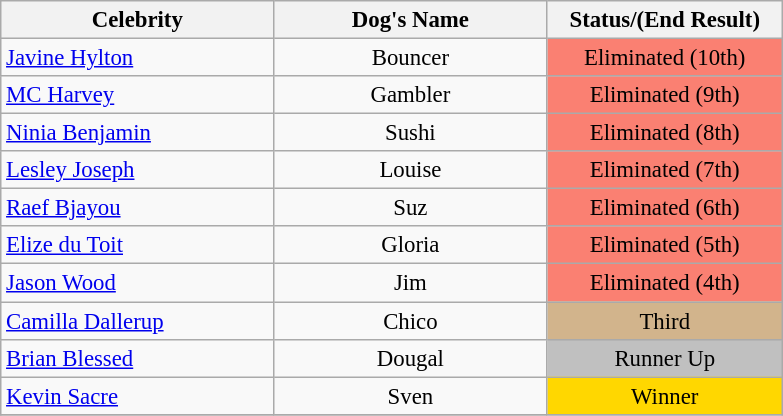<table class="wikitable" style="font-size: 95%;">
<tr>
<th width="175">Celebrity</th>
<th width="175">Dog's Name</th>
<th width="150">Status/(End Result)</th>
</tr>
<tr>
<td><a href='#'>Javine Hylton</a></td>
<td align="center">Bouncer</td>
<td bgcolor="fa8072" align="center">Eliminated (10th)</td>
</tr>
<tr>
<td><a href='#'>MC Harvey</a></td>
<td align="center">Gambler</td>
<td bgcolor="fa8072" align="center">Eliminated (9th)</td>
</tr>
<tr>
<td><a href='#'>Ninia Benjamin</a></td>
<td align="center">Sushi</td>
<td bgcolor="fa8072" align="center">Eliminated (8th)</td>
</tr>
<tr>
<td><a href='#'>Lesley Joseph</a></td>
<td align="center">Louise</td>
<td bgcolor="fa8072" align="center">Eliminated (7th)</td>
</tr>
<tr>
<td><a href='#'>Raef Bjayou</a></td>
<td align="center">Suz</td>
<td bgcolor="fa8072" align="center">Eliminated (6th)</td>
</tr>
<tr>
<td><a href='#'>Elize du Toit</a></td>
<td align="center">Gloria</td>
<td bgcolor="fa8072" align="center">Eliminated (5th)</td>
</tr>
<tr>
<td><a href='#'>Jason Wood</a></td>
<td align="center">Jim</td>
<td bgcolor="fa8072" align="center">Eliminated (4th)</td>
</tr>
<tr>
<td><a href='#'>Camilla Dallerup</a></td>
<td align="center">Chico</td>
<td bgcolor="tan" align="center">Third</td>
</tr>
<tr>
<td><a href='#'>Brian Blessed</a></td>
<td align="center">Dougal</td>
<td bgcolor="silver" align="center">Runner Up</td>
</tr>
<tr>
<td><a href='#'>Kevin Sacre</a></td>
<td align="center">Sven</td>
<td bgcolor="gold" align="center">Winner</td>
</tr>
<tr>
</tr>
</table>
